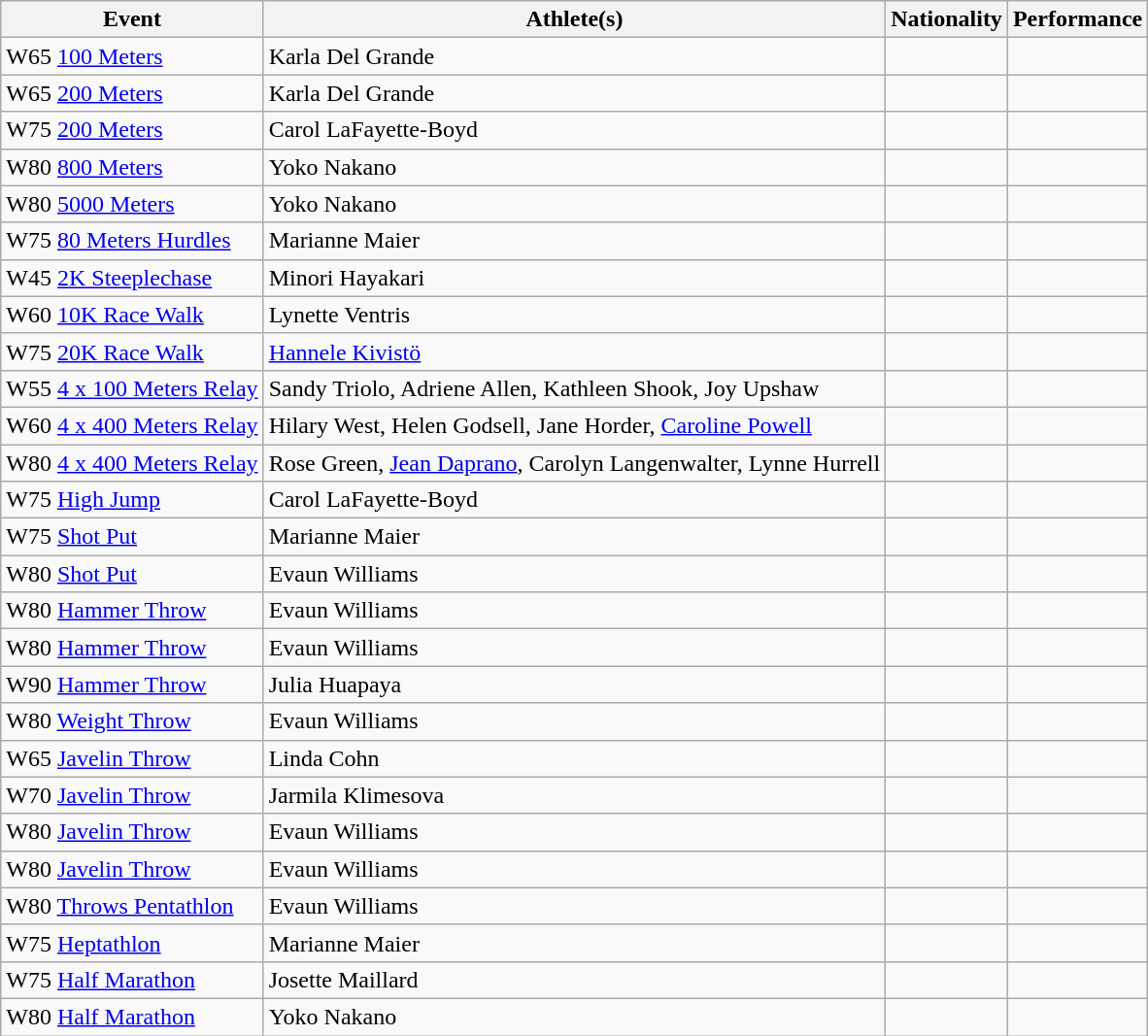<table class="wikitable">
<tr>
<th>Event</th>
<th>Athlete(s)</th>
<th>Nationality</th>
<th>Performance</th>
</tr>
<tr>
<td>W65 <a href='#'>100 Meters</a></td>
<td>Karla Del Grande</td>
<td></td>
<td></td>
</tr>
<tr>
<td>W65 <a href='#'>200 Meters</a></td>
<td>Karla Del Grande</td>
<td></td>
<td></td>
</tr>
<tr>
<td>W75 <a href='#'>200 Meters</a></td>
<td>Carol LaFayette-Boyd</td>
<td></td>
<td></td>
</tr>
<tr>
<td>W80 <a href='#'>800 Meters</a></td>
<td>Yoko Nakano</td>
<td></td>
<td></td>
</tr>
<tr>
<td>W80 <a href='#'>5000 Meters</a></td>
<td>Yoko Nakano</td>
<td></td>
<td></td>
</tr>
<tr>
<td>W75 <a href='#'>80 Meters Hurdles</a></td>
<td>Marianne Maier</td>
<td></td>
<td></td>
</tr>
<tr>
<td>W45 <a href='#'>2K Steeplechase</a></td>
<td>Minori Hayakari</td>
<td></td>
<td></td>
</tr>
<tr>
<td>W60 <a href='#'>10K Race Walk</a></td>
<td>Lynette Ventris</td>
<td></td>
<td></td>
</tr>
<tr>
<td>W75 <a href='#'>20K Race Walk</a></td>
<td><a href='#'>Hannele Kivistö</a></td>
<td></td>
<td></td>
</tr>
<tr>
<td>W55 <a href='#'>4 x 100 Meters Relay</a><br></td>
<td>Sandy Triolo, Adriene Allen, Kathleen Shook, Joy Upshaw</td>
<td></td>
<td></td>
</tr>
<tr>
<td>W60 <a href='#'>4 x 400 Meters Relay</a></td>
<td>Hilary West, Helen Godsell, Jane Horder, <a href='#'>Caroline Powell</a></td>
<td></td>
<td></td>
</tr>
<tr>
<td>W80 <a href='#'>4 x 400 Meters Relay</a></td>
<td>Rose Green, <a href='#'>Jean Daprano</a>, Carolyn Langenwalter, Lynne Hurrell</td>
<td></td>
<td></td>
</tr>
<tr>
<td>W75 <a href='#'>High Jump</a></td>
<td>Carol LaFayette-Boyd</td>
<td></td>
<td></td>
</tr>
<tr>
<td>W75 <a href='#'>Shot Put</a></td>
<td>Marianne Maier</td>
<td></td>
<td></td>
</tr>
<tr>
<td>W80 <a href='#'>Shot Put</a></td>
<td>Evaun Williams</td>
<td></td>
<td></td>
</tr>
<tr>
<td>W80 <a href='#'>Hammer Throw</a></td>
<td>Evaun Williams</td>
<td></td>
<td></td>
</tr>
<tr>
<td>W80 <a href='#'>Hammer Throw</a></td>
<td>Evaun Williams</td>
<td></td>
<td></td>
</tr>
<tr>
<td>W90 <a href='#'>Hammer Throw</a></td>
<td>Julia Huapaya</td>
<td></td>
<td></td>
</tr>
<tr>
<td>W80 <a href='#'>Weight Throw</a></td>
<td>Evaun Williams</td>
<td></td>
<td></td>
</tr>
<tr>
<td>W65 <a href='#'>Javelin Throw</a></td>
<td>Linda Cohn</td>
<td></td>
<td></td>
</tr>
<tr>
<td>W70 <a href='#'>Javelin Throw</a></td>
<td>Jarmila Klimesova</td>
<td></td>
<td></td>
</tr>
<tr>
<td>W80 <a href='#'>Javelin Throw</a></td>
<td>Evaun Williams</td>
<td></td>
<td></td>
</tr>
<tr>
<td>W80 <a href='#'>Javelin Throw</a></td>
<td>Evaun Williams</td>
<td></td>
<td></td>
</tr>
<tr>
<td>W80 <a href='#'>Throws Pentathlon</a></td>
<td>Evaun Williams</td>
<td></td>
<td></td>
</tr>
<tr>
<td>W75 <a href='#'>Heptathlon</a></td>
<td>Marianne Maier</td>
<td></td>
<td></td>
</tr>
<tr>
<td>W75 <a href='#'>Half Marathon</a></td>
<td>Josette Maillard</td>
<td></td>
<td></td>
</tr>
<tr>
<td>W80 <a href='#'>Half Marathon</a></td>
<td>Yoko Nakano</td>
<td></td>
<td></td>
</tr>
</table>
